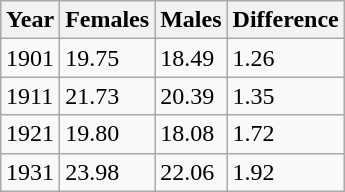<table class="wikitable" style="float: right;">
<tr>
<th>Year</th>
<th>Females</th>
<th>Males</th>
<th>Difference</th>
</tr>
<tr>
<td>1901</td>
<td>19.75</td>
<td>18.49</td>
<td>1.26</td>
</tr>
<tr>
<td>1911</td>
<td>21.73</td>
<td>20.39</td>
<td>1.35</td>
</tr>
<tr>
<td>1921</td>
<td>19.80</td>
<td>18.08</td>
<td>1.72</td>
</tr>
<tr>
<td>1931</td>
<td>23.98</td>
<td>22.06</td>
<td>1.92</td>
</tr>
</table>
